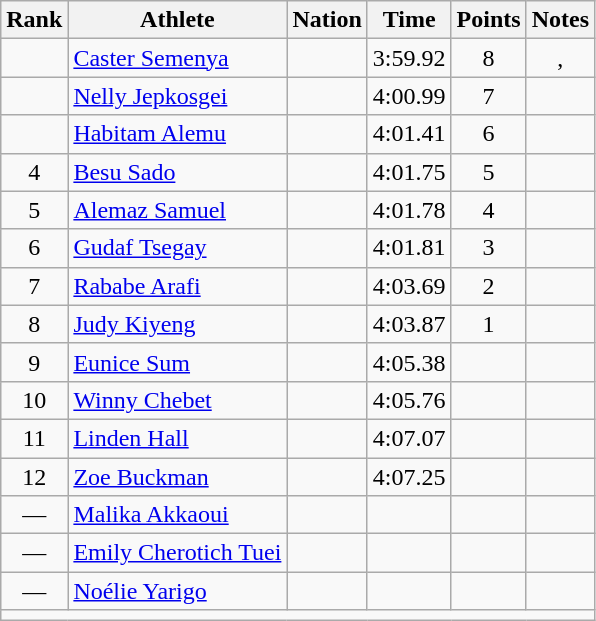<table class="wikitable sortable" style="text-align:center;">
<tr>
<th scope="col" style="width: 10px;">Rank</th>
<th scope="col">Athlete</th>
<th scope="col">Nation</th>
<th scope="col">Time</th>
<th scope="col">Points</th>
<th scope="col">Notes</th>
</tr>
<tr>
<td></td>
<td align=left><a href='#'>Caster Semenya</a></td>
<td align=left></td>
<td>3:59.92</td>
<td>8</td>
<td><strong></strong>, </td>
</tr>
<tr>
<td></td>
<td align=left><a href='#'>Nelly Jepkosgei</a></td>
<td align=left></td>
<td>4:00.99</td>
<td>7</td>
<td></td>
</tr>
<tr>
<td></td>
<td align=left><a href='#'>Habitam Alemu</a></td>
<td align=left></td>
<td>4:01.41</td>
<td>6</td>
<td></td>
</tr>
<tr>
<td>4</td>
<td align=left><a href='#'>Besu Sado</a></td>
<td align=left></td>
<td>4:01.75</td>
<td>5</td>
<td></td>
</tr>
<tr>
<td>5</td>
<td align=left><a href='#'>Alemaz Samuel</a></td>
<td align=left></td>
<td>4:01.78</td>
<td>4</td>
<td></td>
</tr>
<tr>
<td>6</td>
<td align=left><a href='#'>Gudaf Tsegay</a></td>
<td align=left></td>
<td>4:01.81</td>
<td>3</td>
<td></td>
</tr>
<tr>
<td>7</td>
<td align=left><a href='#'>Rababe Arafi</a></td>
<td align=left></td>
<td>4:03.69</td>
<td>2</td>
<td></td>
</tr>
<tr>
<td>8</td>
<td align=left><a href='#'>Judy Kiyeng</a></td>
<td align=left></td>
<td>4:03.87</td>
<td>1</td>
<td></td>
</tr>
<tr>
<td>9</td>
<td align=left><a href='#'>Eunice Sum</a></td>
<td align=left></td>
<td>4:05.38</td>
<td></td>
<td></td>
</tr>
<tr>
<td>10</td>
<td align=left><a href='#'>Winny Chebet</a></td>
<td align=left></td>
<td>4:05.76</td>
<td></td>
<td></td>
</tr>
<tr>
<td>11</td>
<td align=left><a href='#'>Linden Hall</a></td>
<td align=left></td>
<td>4:07.07</td>
<td></td>
<td></td>
</tr>
<tr>
<td>12</td>
<td align=left><a href='#'>Zoe Buckman</a></td>
<td align=left></td>
<td>4:07.25</td>
<td></td>
<td></td>
</tr>
<tr>
<td>—</td>
<td align=left><a href='#'>Malika Akkaoui</a></td>
<td align=left></td>
<td></td>
<td></td>
<td></td>
</tr>
<tr>
<td>—</td>
<td align=left><a href='#'>Emily Cherotich Tuei</a></td>
<td align=left></td>
<td></td>
<td></td>
<td></td>
</tr>
<tr>
<td>—</td>
<td align=left><a href='#'>Noélie Yarigo</a></td>
<td align=left></td>
<td></td>
<td></td>
<td></td>
</tr>
<tr class="sortbottom">
<td colspan=6></td>
</tr>
</table>
